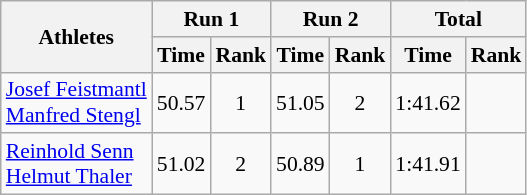<table class="wikitable" border="1" style="font-size:90%">
<tr>
<th rowspan="2">Athletes</th>
<th colspan="2">Run 1</th>
<th colspan="2">Run 2</th>
<th colspan="2">Total</th>
</tr>
<tr>
<th>Time</th>
<th>Rank</th>
<th>Time</th>
<th>Rank</th>
<th>Time</th>
<th>Rank</th>
</tr>
<tr>
<td><a href='#'>Josef Feistmantl</a><br><a href='#'>Manfred Stengl</a></td>
<td align="center">50.57</td>
<td align="center">1</td>
<td align="center">51.05</td>
<td align="center">2</td>
<td align="center">1:41.62</td>
<td align="center"></td>
</tr>
<tr>
<td><a href='#'>Reinhold Senn</a><br><a href='#'>Helmut Thaler</a></td>
<td align="center">51.02</td>
<td align="center">2</td>
<td align="center">50.89</td>
<td align="center">1</td>
<td align="center">1:41.91</td>
<td align="center"></td>
</tr>
</table>
